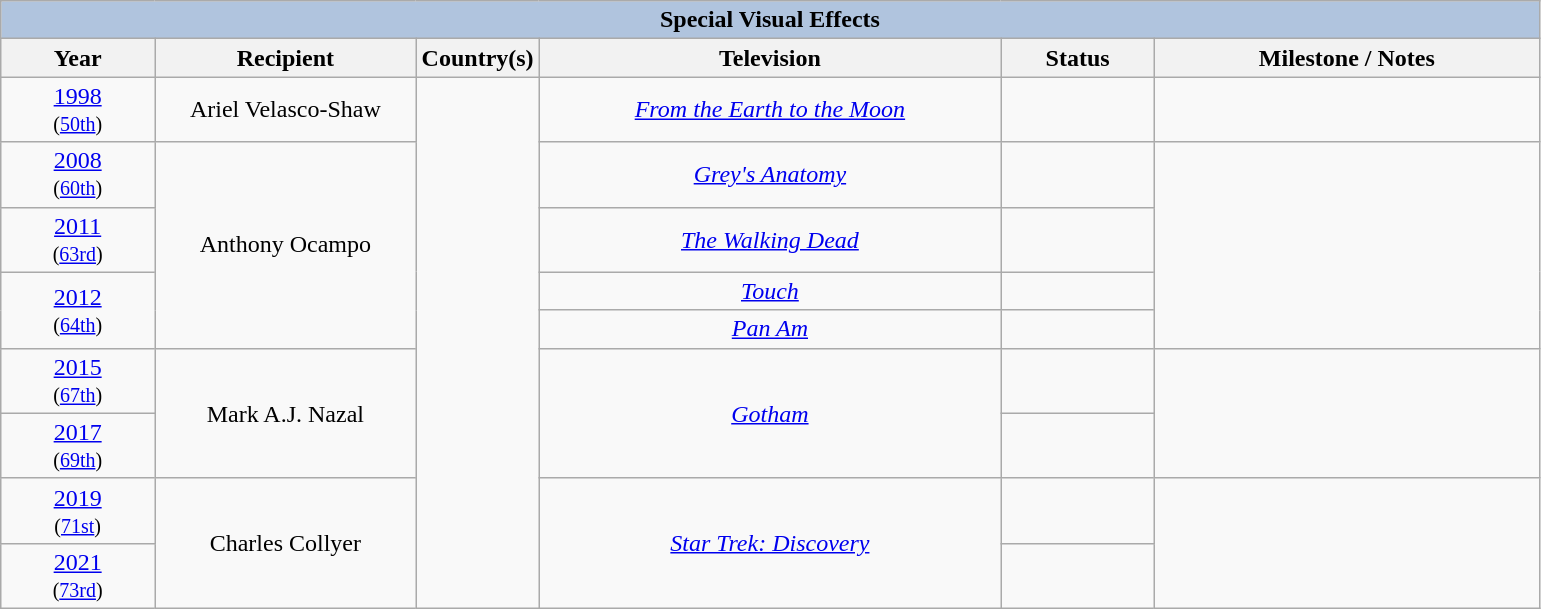<table class="wikitable" style="text-align: center">
<tr>
<th colspan="6" style="background:#B0C4DE;">Special Visual Effects</th>
</tr>
<tr>
<th width="10%">Year</th>
<th width="17%">Recipient</th>
<th width="8%">Country(s)</th>
<th width="30%">Television</th>
<th width="10%">Status</th>
<th width="25%">Milestone / Notes</th>
</tr>
<tr>
<td><a href='#'>1998</a><br><small>(<a href='#'>50th</a>)</small></td>
<td>Ariel Velasco-Shaw</td>
<td rowspan="9"></td>
<td><em><a href='#'>From the Earth to the Moon</a></em></td>
<td></td>
<td></td>
</tr>
<tr>
<td><a href='#'>2008</a><br><small>(<a href='#'>60th</a>)</small></td>
<td rowspan="4">Anthony Ocampo</td>
<td><em><a href='#'>Grey's Anatomy</a></em></td>
<td></td>
<td rowspan="4"></td>
</tr>
<tr>
<td><a href='#'>2011</a><br><small>(<a href='#'>63rd</a>)</small></td>
<td><a href='#'><em>The Walking Dead</em></a></td>
<td></td>
</tr>
<tr>
<td rowspan="2"><a href='#'>2012</a><br><small>(<a href='#'>64th</a>)</small></td>
<td><a href='#'><em>Touch</em></a></td>
<td></td>
</tr>
<tr>
<td><a href='#'><em>Pan Am</em></a></td>
<td></td>
</tr>
<tr>
<td><a href='#'>2015</a><br><small>(<a href='#'>67th</a>)</small></td>
<td rowspan="2">Mark A.J. Nazal</td>
<td rowspan="2"><em><a href='#'>Gotham</a></em></td>
<td></td>
<td rowspan="2"></td>
</tr>
<tr>
<td><a href='#'>2017</a><br><small>(<a href='#'>69th</a>)</small></td>
<td></td>
</tr>
<tr>
<td><a href='#'>2019</a><br><small>(<a href='#'>71st</a>)</small></td>
<td rowspan="2">Charles Collyer</td>
<td rowspan="2"><em><a href='#'>Star Trek: Discovery</a></em></td>
<td></td>
<td rowspan="2"></td>
</tr>
<tr>
<td><a href='#'>2021</a><br><small>(<a href='#'>73rd</a>)</small></td>
<td></td>
</tr>
</table>
